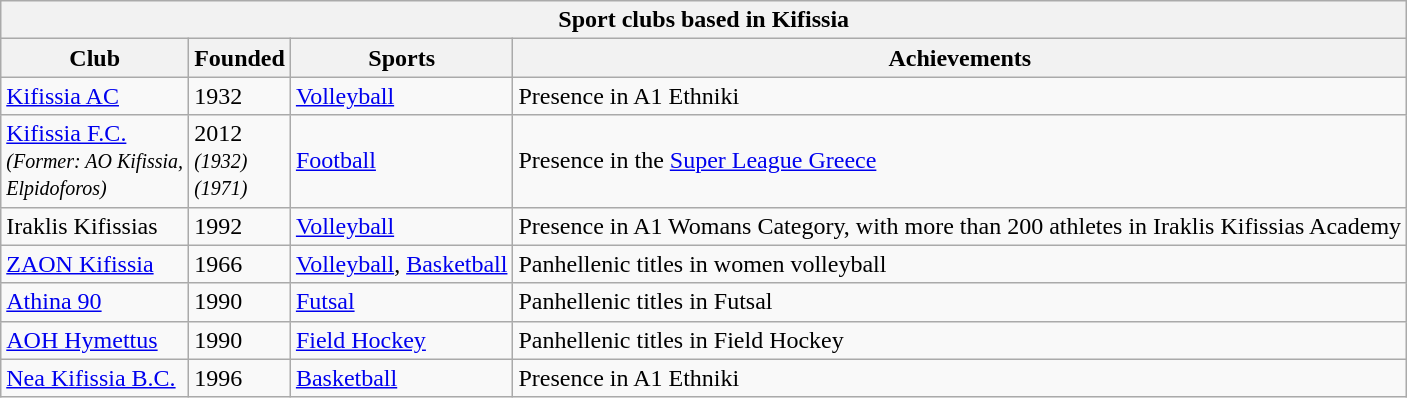<table class="wikitable">
<tr>
<th colspan="4">Sport clubs based in Kifissia</th>
</tr>
<tr>
<th>Club</th>
<th>Founded</th>
<th>Sports</th>
<th>Achievements</th>
</tr>
<tr>
<td><a href='#'>Kifissia AC</a></td>
<td>1932</td>
<td><a href='#'>Volleyball</a></td>
<td>Presence in A1 Ethniki</td>
</tr>
<tr>
<td><a href='#'>Kifissia F.C.</a><br><em><small>(Former: AO Kifissia,<br>Elpidoforos)</small></em></td>
<td>2012<br><em><small>(1932)<br>(1971)</small></em></td>
<td><a href='#'>Football</a></td>
<td>Presence in the <a href='#'>Super League Greece</a></td>
</tr>
<tr>
<td>Iraklis Kifissias</td>
<td>1992</td>
<td><a href='#'>Volleyball</a></td>
<td>Presence in A1 Womans Category, with more than 200 athletes in Iraklis Kifissias Academy</td>
</tr>
<tr>
<td><a href='#'>ZAON Kifissia</a></td>
<td>1966</td>
<td><a href='#'>Volleyball</a>, <a href='#'>Basketball</a></td>
<td>Panhellenic titles in women volleyball</td>
</tr>
<tr>
<td><a href='#'>Athina 90</a></td>
<td>1990</td>
<td><a href='#'>Futsal</a></td>
<td>Panhellenic titles in Futsal</td>
</tr>
<tr>
<td><a href='#'>AOH Hymettus</a></td>
<td>1990</td>
<td><a href='#'>Field Hockey</a></td>
<td>Panhellenic titles in Field Hockey</td>
</tr>
<tr>
<td><a href='#'>Nea Kifissia B.C.</a></td>
<td>1996</td>
<td><a href='#'>Basketball</a></td>
<td>Presence in A1 Ethniki</td>
</tr>
</table>
